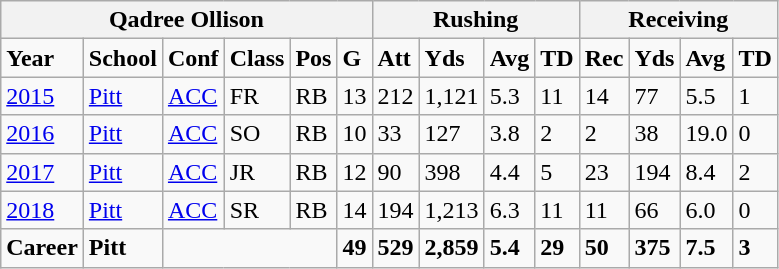<table class="wikitable">
<tr>
<th colspan="6" style="text-align: center; font-weight:bold;">Qadree Ollison</th>
<th colspan="4" style="text-align: center; font-weight:bold;">Rushing</th>
<th colspan="4" style="text-align: center; font-weight:bold;">Receiving</th>
</tr>
<tr>
<td style="font-weight:bold;">Year</td>
<td style="font-weight:bold;">School</td>
<td style="font-weight:bold;">Conf</td>
<td style="font-weight:bold;">Class</td>
<td style="font-weight:bold;">Pos</td>
<td style="font-weight:bold;">G</td>
<td style="font-weight:bold;">Att</td>
<td style="font-weight:bold;">Yds</td>
<td style="font-weight:bold;">Avg</td>
<td style="font-weight:bold;">TD</td>
<td style="font-weight:bold;">Rec</td>
<td style="font-weight:bold;">Yds</td>
<td style="font-weight:bold;">Avg</td>
<td style="font-weight:bold;">TD</td>
</tr>
<tr>
<td><a href='#'>2015</a></td>
<td><a href='#'>Pitt</a></td>
<td><a href='#'>ACC</a></td>
<td>FR</td>
<td>RB</td>
<td>13</td>
<td>212</td>
<td>1,121</td>
<td>5.3</td>
<td>11</td>
<td>14</td>
<td>77</td>
<td>5.5</td>
<td>1</td>
</tr>
<tr>
<td><a href='#'>2016</a></td>
<td><a href='#'>Pitt</a></td>
<td><a href='#'>ACC</a></td>
<td>SO</td>
<td>RB</td>
<td>10</td>
<td>33</td>
<td>127</td>
<td>3.8</td>
<td>2</td>
<td>2</td>
<td>38</td>
<td>19.0</td>
<td>0</td>
</tr>
<tr>
<td><a href='#'>2017</a></td>
<td><a href='#'>Pitt</a></td>
<td><a href='#'>ACC</a></td>
<td>JR</td>
<td>RB</td>
<td>12</td>
<td>90</td>
<td>398</td>
<td>4.4</td>
<td>5</td>
<td>23</td>
<td>194</td>
<td>8.4</td>
<td>2</td>
</tr>
<tr>
<td><a href='#'>2018</a></td>
<td><a href='#'>Pitt</a></td>
<td><a href='#'>ACC</a></td>
<td>SR</td>
<td>RB</td>
<td>14</td>
<td>194</td>
<td>1,213</td>
<td>6.3</td>
<td>11</td>
<td>11</td>
<td>66</td>
<td>6.0</td>
<td>0</td>
</tr>
<tr>
<td style="font-weight:bold;">Career</td>
<td style="font-weight:bold;">Pitt</td>
<td colspan="3" style="font-weight:bold;"></td>
<td style="font-weight:bold;">49</td>
<td style="font-weight:bold;">529</td>
<td style="font-weight:bold;">2,859</td>
<td style="font-weight:bold;">5.4</td>
<td style="font-weight:bold;">29</td>
<td style="font-weight:bold;">50</td>
<td style="font-weight:bold;">375</td>
<td style="font-weight:bold;">7.5</td>
<td style="font-weight:bold;">3</td>
</tr>
</table>
